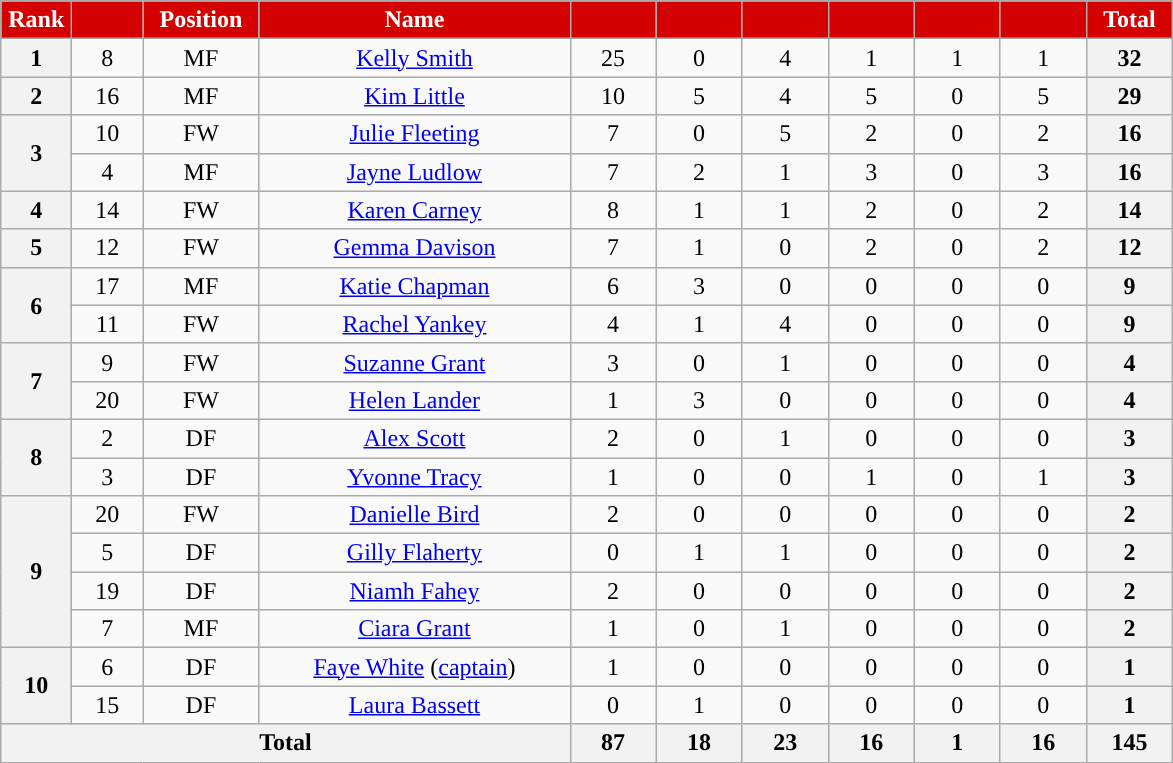<table class="wikitable" style="text-align:center; font-size:100%; ">
<tr>
<th style="background:#d50000; color:white; text-align:center; width:40px">Rank</th>
<th style="background:#d50000; color:white; text-align:center; width:40px"></th>
<th style="background:#d50000; color:white; text-align:center; width:70px">Position</th>
<th style="background:#d50000; color:white; text-align:center; width:200px">Name</th>
<th style="background:#d50000; color:white; text-align:center; width:50px;"><a href='#'></a></th>
<th style="background:#d50000; color:white; text-align:center; width:50px;"><a href='#'></a></th>
<th style="background:#d50000; color:white; text-align:center; width:50px;"></th>
<th style="background:#d50000; color:white; text-align:center; width:50px;"></th>
<th style="background:#d50000; color:white; text-align:center; width:50px;"></th>
<th style="background:#d50000; color:white; text-align:center; width:50px;"></th>
<th style="background:#d50000; color:white; text-align:center; width:50px;">Total</th>
</tr>
<tr>
<th>1</th>
<td>8</td>
<td>MF</td>
<td> <a href='#'>Kelly Smith</a></td>
<td>25</td>
<td>0</td>
<td>4</td>
<td>1</td>
<td>1</td>
<td>1</td>
<th>32</th>
</tr>
<tr>
<th>2</th>
<td>16</td>
<td>MF</td>
<td> <a href='#'>Kim Little</a></td>
<td>10</td>
<td>5</td>
<td>4</td>
<td>5</td>
<td>0</td>
<td>5</td>
<th>29</th>
</tr>
<tr>
<th rowspan="2">3</th>
<td>10</td>
<td>FW</td>
<td> <a href='#'>Julie Fleeting</a></td>
<td>7</td>
<td>0</td>
<td>5</td>
<td>2</td>
<td>0</td>
<td>2</td>
<th>16</th>
</tr>
<tr>
<td>4</td>
<td>MF</td>
<td> <a href='#'>Jayne Ludlow</a></td>
<td>7</td>
<td>2</td>
<td>1</td>
<td>3</td>
<td>0</td>
<td>3</td>
<th>16</th>
</tr>
<tr>
<th>4</th>
<td>14</td>
<td>FW</td>
<td> <a href='#'>Karen Carney</a></td>
<td>8</td>
<td>1</td>
<td>1</td>
<td>2</td>
<td>0</td>
<td>2</td>
<th>14</th>
</tr>
<tr>
<th>5</th>
<td>12</td>
<td>FW</td>
<td> <a href='#'>Gemma Davison</a></td>
<td>7</td>
<td>1</td>
<td>0</td>
<td>2</td>
<td>0</td>
<td>2</td>
<th>12</th>
</tr>
<tr>
<th rowspan="2">6</th>
<td>17</td>
<td>MF</td>
<td><em></em> <a href='#'>Katie Chapman</a></td>
<td>6</td>
<td>3</td>
<td>0</td>
<td>0</td>
<td>0</td>
<td>0</td>
<th>9</th>
</tr>
<tr>
<td>11</td>
<td>FW</td>
<td> <a href='#'>Rachel Yankey</a></td>
<td>4</td>
<td>1</td>
<td>4</td>
<td>0</td>
<td>0</td>
<td>0</td>
<th>9</th>
</tr>
<tr>
<th rowspan="2">7</th>
<td>9</td>
<td>FW</td>
<td> <a href='#'>Suzanne Grant</a></td>
<td>3</td>
<td>0</td>
<td>1</td>
<td>0</td>
<td>0</td>
<td>0</td>
<th>4</th>
</tr>
<tr>
<td>20</td>
<td>FW</td>
<td> <a href='#'>Helen Lander</a></td>
<td>1</td>
<td>3</td>
<td>0</td>
<td>0</td>
<td>0</td>
<td>0</td>
<th>4</th>
</tr>
<tr>
<th rowspan="2">8</th>
<td>2</td>
<td>DF</td>
<td> <a href='#'>Alex Scott</a></td>
<td>2</td>
<td>0</td>
<td>1</td>
<td>0</td>
<td>0</td>
<td>0</td>
<th>3</th>
</tr>
<tr>
<td>3</td>
<td>DF</td>
<td> <a href='#'>Yvonne Tracy</a></td>
<td>1</td>
<td>0</td>
<td>0</td>
<td>1</td>
<td>0</td>
<td>1</td>
<th>3</th>
</tr>
<tr>
<th rowspan="4">9</th>
<td>20</td>
<td>FW</td>
<td> <a href='#'>Danielle Bird</a></td>
<td>2</td>
<td>0</td>
<td>0</td>
<td>0</td>
<td>0</td>
<td>0</td>
<th>2</th>
</tr>
<tr>
<td>5</td>
<td>DF</td>
<td> <a href='#'>Gilly Flaherty</a></td>
<td>0</td>
<td>1</td>
<td>1</td>
<td>0</td>
<td>0</td>
<td>0</td>
<th>2</th>
</tr>
<tr>
<td>19</td>
<td>DF</td>
<td> <a href='#'>Niamh Fahey</a></td>
<td>2</td>
<td>0</td>
<td>0</td>
<td>0</td>
<td>0</td>
<td>0</td>
<th>2</th>
</tr>
<tr>
<td>7</td>
<td>MF</td>
<td> <a href='#'>Ciara Grant</a></td>
<td>1</td>
<td>0</td>
<td>1</td>
<td>0</td>
<td>0</td>
<td>0</td>
<th>2</th>
</tr>
<tr>
<th rowspan="2">10</th>
<td>6</td>
<td>DF</td>
<td> <a href='#'>Faye White</a> (<a href='#'>captain</a>)</td>
<td>1</td>
<td>0</td>
<td>0</td>
<td>0</td>
<td>0</td>
<td>0</td>
<th>1</th>
</tr>
<tr>
<td>15</td>
<td>DF</td>
<td> <a href='#'>Laura Bassett</a></td>
<td>0</td>
<td>1</td>
<td>0</td>
<td>0</td>
<td>0</td>
<td>0</td>
<th>1</th>
</tr>
<tr>
<th colspan="4">Total</th>
<th>87</th>
<th>18</th>
<th>23</th>
<th>16</th>
<th>1</th>
<th>16</th>
<th>145</th>
</tr>
</table>
